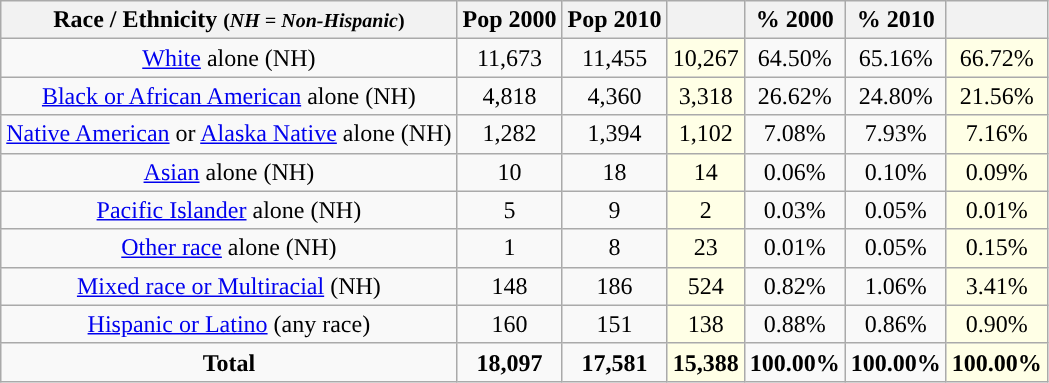<table class="wikitable" style="text-align:center;">
<tr>
<th>Race / Ethnicity <small>(<em>NH = Non-Hispanic</em>)</small></th>
<th>Pop 2000</th>
<th>Pop 2010</th>
<th></th>
<th>% 2000</th>
<th>% 2010</th>
<th></th>
</tr>
<tr>
<td><a href='#'>White</a> alone (NH)</td>
<td>11,673</td>
<td>11,455</td>
<td style='background: #ffffe6;'>10,267</td>
<td>64.50%</td>
<td>65.16%</td>
<td style='background: #ffffe6;'>66.72%</td>
</tr>
<tr>
<td><a href='#'>Black or African American</a> alone (NH)</td>
<td>4,818</td>
<td>4,360</td>
<td style='background: #ffffe6;'>3,318</td>
<td>26.62%</td>
<td>24.80%</td>
<td style='background: #ffffe6;'>21.56%</td>
</tr>
<tr>
<td><a href='#'>Native American</a> or <a href='#'>Alaska Native</a> alone (NH)</td>
<td>1,282</td>
<td>1,394</td>
<td style='background: #ffffe6;'>1,102</td>
<td>7.08%</td>
<td>7.93%</td>
<td style='background: #ffffe6;'>7.16%</td>
</tr>
<tr>
<td><a href='#'>Asian</a> alone (NH)</td>
<td>10</td>
<td>18</td>
<td style='background: #ffffe6;'>14</td>
<td>0.06%</td>
<td>0.10%</td>
<td style='background: #ffffe6;'>0.09%</td>
</tr>
<tr>
<td><a href='#'>Pacific Islander</a> alone (NH)</td>
<td>5</td>
<td>9</td>
<td style='background: #ffffe6;'>2</td>
<td>0.03%</td>
<td>0.05%</td>
<td style='background: #ffffe6;'>0.01%</td>
</tr>
<tr>
<td><a href='#'>Other race</a> alone (NH)</td>
<td>1</td>
<td>8</td>
<td style='background: #ffffe6;'>23</td>
<td>0.01%</td>
<td>0.05%</td>
<td style='background: #ffffe6;'>0.15%</td>
</tr>
<tr>
<td><a href='#'>Mixed race or Multiracial</a> (NH)</td>
<td>148</td>
<td>186</td>
<td style='background: #ffffe6;'>524</td>
<td>0.82%</td>
<td>1.06%</td>
<td style='background: #ffffe6;'>3.41%</td>
</tr>
<tr>
<td><a href='#'>Hispanic or Latino</a> (any race)</td>
<td>160</td>
<td>151</td>
<td style='background: #ffffe6;'>138</td>
<td>0.88%</td>
<td>0.86%</td>
<td style='background: #ffffe6;'>0.90%</td>
</tr>
<tr>
<td><strong>Total</strong></td>
<td><strong>18,097</strong></td>
<td><strong>17,581</strong></td>
<td style='background: #ffffe6;'><strong>15,388</strong></td>
<td><strong>100.00%</strong></td>
<td><strong>100.00%</strong></td>
<td style='background: #ffffe6;'><strong>100.00%</strong></td>
</tr>
</table>
